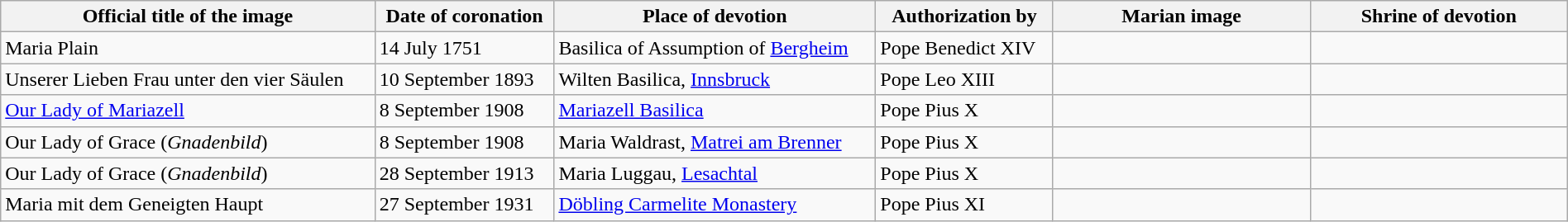<table class="wikitable sortable" width="100%">
<tr>
<th>Official title of the image</th>
<th data-sort-type="date">Date of coronation</th>
<th>Place of devotion</th>
<th>Authorization by</th>
<th width=200px class=unsortable>Marian image</th>
<th width=200px class=unsortable>Shrine of devotion</th>
</tr>
<tr>
<td>Maria Plain</td>
<td>14 July 1751</td>
<td>Basilica of Assumption of <a href='#'>Bergheim</a></td>
<td>Pope Benedict XIV</td>
<td></td>
<td></td>
</tr>
<tr>
<td>Unserer Lieben Frau unter den vier Säulen</td>
<td>10 September 1893</td>
<td>Wilten Basilica, <a href='#'>Innsbruck</a></td>
<td>Pope Leo XIII</td>
<td></td>
<td></td>
</tr>
<tr>
<td><a href='#'>Our Lady of Mariazell</a></td>
<td>8 September 1908</td>
<td><a href='#'>Mariazell Basilica</a></td>
<td>Pope Pius X</td>
<td></td>
<td></td>
</tr>
<tr>
<td>Our Lady of Grace (<em>Gnadenbild</em>)</td>
<td>8 September 1908</td>
<td>Maria Waldrast, <a href='#'>Matrei am Brenner</a></td>
<td>Pope Pius X</td>
<td></td>
<td></td>
</tr>
<tr>
<td>Our Lady of Grace (<em>Gnadenbild</em>)</td>
<td>28 September 1913</td>
<td>Maria Luggau, <a href='#'>Lesachtal</a></td>
<td>Pope Pius X</td>
<td></td>
<td></td>
</tr>
<tr>
<td>Maria mit dem Geneigten Haupt</td>
<td>27 September 1931</td>
<td><a href='#'>Döbling Carmelite Monastery</a></td>
<td>Pope Pius XI</td>
<td></td>
<td></td>
</tr>
</table>
